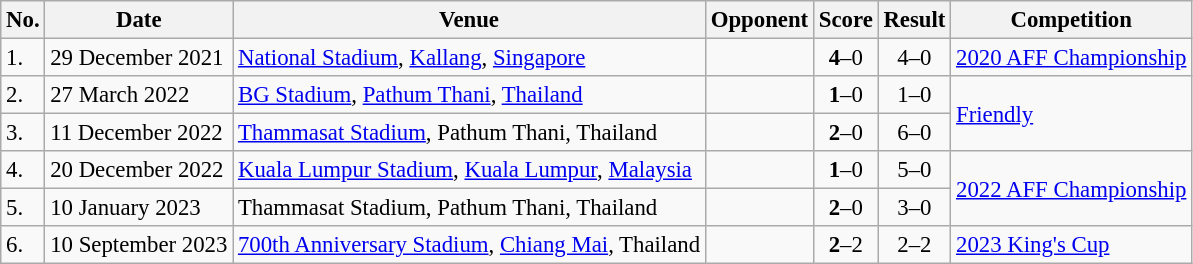<table class="wikitable" style="font-size:95%;">
<tr>
<th>No.</th>
<th>Date</th>
<th>Venue</th>
<th>Opponent</th>
<th>Score</th>
<th>Result</th>
<th>Competition</th>
</tr>
<tr>
<td>1.</td>
<td>29 December 2021</td>
<td><a href='#'>National Stadium</a>, <a href='#'>Kallang</a>, <a href='#'>Singapore</a></td>
<td></td>
<td align=center><strong>4</strong>–0</td>
<td align=center>4–0</td>
<td><a href='#'>2020 AFF Championship</a></td>
</tr>
<tr>
<td>2.</td>
<td>27 March 2022</td>
<td><a href='#'>BG Stadium</a>, <a href='#'>Pathum Thani</a>, <a href='#'>Thailand</a></td>
<td></td>
<td align=center><strong>1</strong>–0</td>
<td align=center>1–0</td>
<td rowspan=2><a href='#'>Friendly</a></td>
</tr>
<tr>
<td>3.</td>
<td>11 December 2022</td>
<td><a href='#'>Thammasat Stadium</a>, Pathum Thani, Thailand</td>
<td></td>
<td align=center><strong>2</strong>–0</td>
<td align=center>6–0</td>
</tr>
<tr>
<td>4.</td>
<td>20 December 2022</td>
<td><a href='#'>Kuala Lumpur Stadium</a>, <a href='#'>Kuala Lumpur</a>, <a href='#'>Malaysia</a></td>
<td></td>
<td align=center><strong>1</strong>–0</td>
<td align=center>5–0</td>
<td rowspan=2><a href='#'>2022 AFF Championship</a></td>
</tr>
<tr>
<td>5.</td>
<td>10 January 2023</td>
<td>Thammasat Stadium, Pathum Thani, Thailand</td>
<td></td>
<td align=center><strong>2</strong>–0</td>
<td align=center>3–0</td>
</tr>
<tr>
<td>6.</td>
<td>10 September 2023</td>
<td><a href='#'>700th Anniversary Stadium</a>, <a href='#'>Chiang Mai</a>, Thailand</td>
<td></td>
<td align=center><strong>2</strong>–2</td>
<td align=center>2–2</td>
<td><a href='#'>2023 King's Cup</a></td>
</tr>
</table>
